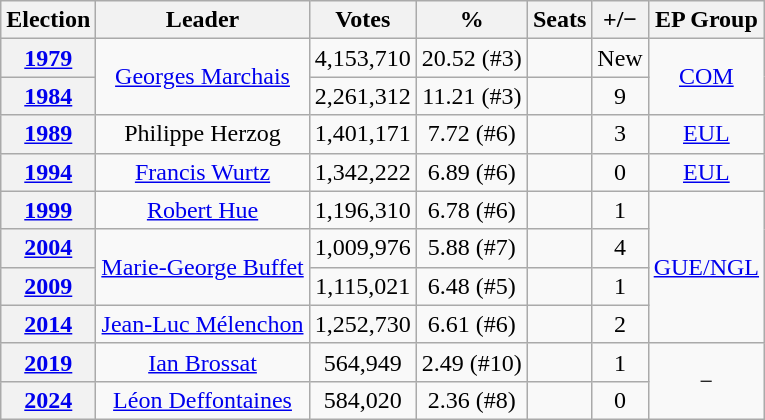<table class="wikitable"style="text-align:center">
<tr>
<th>Election</th>
<th>Leader</th>
<th>Votes</th>
<th>%</th>
<th>Seats</th>
<th>+/−</th>
<th>EP Group</th>
</tr>
<tr>
<th><a href='#'>1979</a></th>
<td rowspan="2"><a href='#'>Georges Marchais</a></td>
<td>4,153,710</td>
<td>20.52 (#3)</td>
<td></td>
<td>New</td>
<td rowspan="2"><a href='#'>COM</a></td>
</tr>
<tr>
<th><a href='#'>1984</a></th>
<td>2,261,312</td>
<td>11.21 (#3)</td>
<td></td>
<td> 9</td>
</tr>
<tr>
<th><a href='#'>1989</a></th>
<td>Philippe Herzog</td>
<td>1,401,171</td>
<td>7.72 (#6)</td>
<td></td>
<td> 3</td>
<td><a href='#'>EUL</a></td>
</tr>
<tr>
<th><a href='#'>1994</a></th>
<td><a href='#'>Francis Wurtz</a></td>
<td>1,342,222</td>
<td>6.89 (#6)</td>
<td></td>
<td> 0</td>
<td><a href='#'>EUL</a></td>
</tr>
<tr>
<th><a href='#'>1999</a></th>
<td><a href='#'>Robert Hue</a></td>
<td>1,196,310</td>
<td>6.78 (#6)</td>
<td></td>
<td> 1</td>
<td rowspan="4"><a href='#'>GUE/NGL</a></td>
</tr>
<tr>
<th><a href='#'>2004</a></th>
<td rowspan="2"><a href='#'>Marie-George Buffet</a></td>
<td>1,009,976</td>
<td>5.88 (#7)</td>
<td></td>
<td> 4</td>
</tr>
<tr>
<th><a href='#'>2009</a></th>
<td>1,115,021</td>
<td>6.48 (#5)</td>
<td></td>
<td> 1</td>
</tr>
<tr>
<th><a href='#'>2014</a></th>
<td><a href='#'>Jean-Luc Mélenchon</a></td>
<td>1,252,730</td>
<td>6.61 (#6)</td>
<td></td>
<td> 2</td>
</tr>
<tr>
<th><a href='#'>2019</a></th>
<td><a href='#'>Ian Brossat</a></td>
<td>564,949</td>
<td>2.49 (#10)</td>
<td></td>
<td> 1</td>
<td rowspan="2">−</td>
</tr>
<tr>
<th><a href='#'>2024</a></th>
<td><a href='#'>Léon Deffontaines</a></td>
<td>584,020</td>
<td>2.36 (#8)</td>
<td></td>
<td> 0</td>
</tr>
</table>
